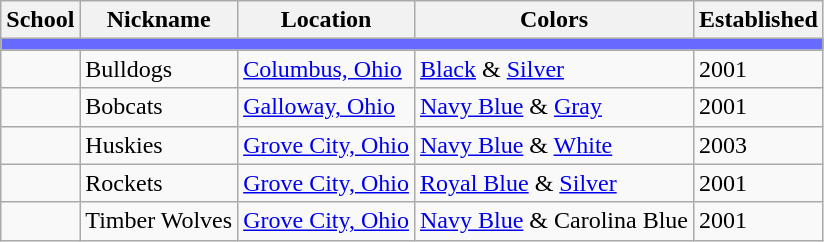<table class="wikitable sortable">
<tr>
<th>School</th>
<th>Nickname</th>
<th>Location</th>
<th>Colors</th>
<th>Established</th>
</tr>
<tr>
<th colspan="7" style="background:#676AFE;"></th>
</tr>
<tr>
<td></td>
<td>Bulldogs</td>
<td><a href='#'>Columbus, Ohio</a></td>
<td>  <a href='#'>Black</a> & <a href='#'>Silver</a></td>
<td>2001</td>
</tr>
<tr>
<td></td>
<td>Bobcats</td>
<td><a href='#'>Galloway, Ohio</a></td>
<td>  <a href='#'>Navy Blue</a> & <a href='#'>Gray</a></td>
<td>2001</td>
</tr>
<tr>
<td></td>
<td>Huskies</td>
<td><a href='#'>Grove City, Ohio</a></td>
<td>  <a href='#'>Navy Blue</a> & <a href='#'>White</a></td>
<td>2003</td>
</tr>
<tr>
<td></td>
<td>Rockets</td>
<td><a href='#'>Grove City, Ohio</a></td>
<td>  <a href='#'>Royal Blue</a> & <a href='#'>Silver</a></td>
<td>2001</td>
</tr>
<tr>
<td></td>
<td>Timber Wolves</td>
<td><a href='#'>Grove City, Ohio</a></td>
<td>  <a href='#'>Navy Blue</a> & Carolina Blue</td>
<td>2001</td>
</tr>
</table>
